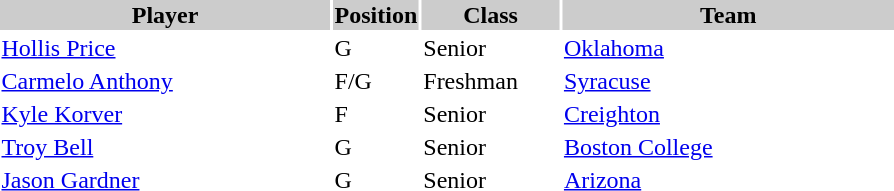<table style="width:600px" "border:'1' 'solid' 'gray' ">
<tr>
<th bgcolor="#CCCCCC" style="width:40%">Player</th>
<th bgcolor="#CCCCCC" style="width:4%">Position</th>
<th bgcolor="#CCCCCC" style="width:16%">Class</th>
<th bgcolor="#CCCCCC" style="width:40%">Team</th>
</tr>
<tr>
<td><a href='#'>Hollis Price</a></td>
<td>G</td>
<td>Senior</td>
<td><a href='#'>Oklahoma</a></td>
</tr>
<tr>
<td><a href='#'>Carmelo Anthony</a></td>
<td>F/G</td>
<td>Freshman</td>
<td><a href='#'>Syracuse</a></td>
</tr>
<tr>
<td><a href='#'>Kyle Korver</a></td>
<td>F</td>
<td>Senior</td>
<td><a href='#'>Creighton</a></td>
</tr>
<tr>
<td><a href='#'>Troy Bell</a></td>
<td>G</td>
<td>Senior</td>
<td><a href='#'>Boston College</a></td>
</tr>
<tr>
<td><a href='#'>Jason Gardner</a></td>
<td>G</td>
<td>Senior</td>
<td><a href='#'>Arizona</a></td>
</tr>
</table>
